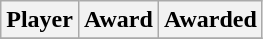<table class="wikitable sortable">
<tr>
<th>Player</th>
<th>Award</th>
<th data-sort-type="date">Awarded</th>
</tr>
<tr>
</tr>
</table>
